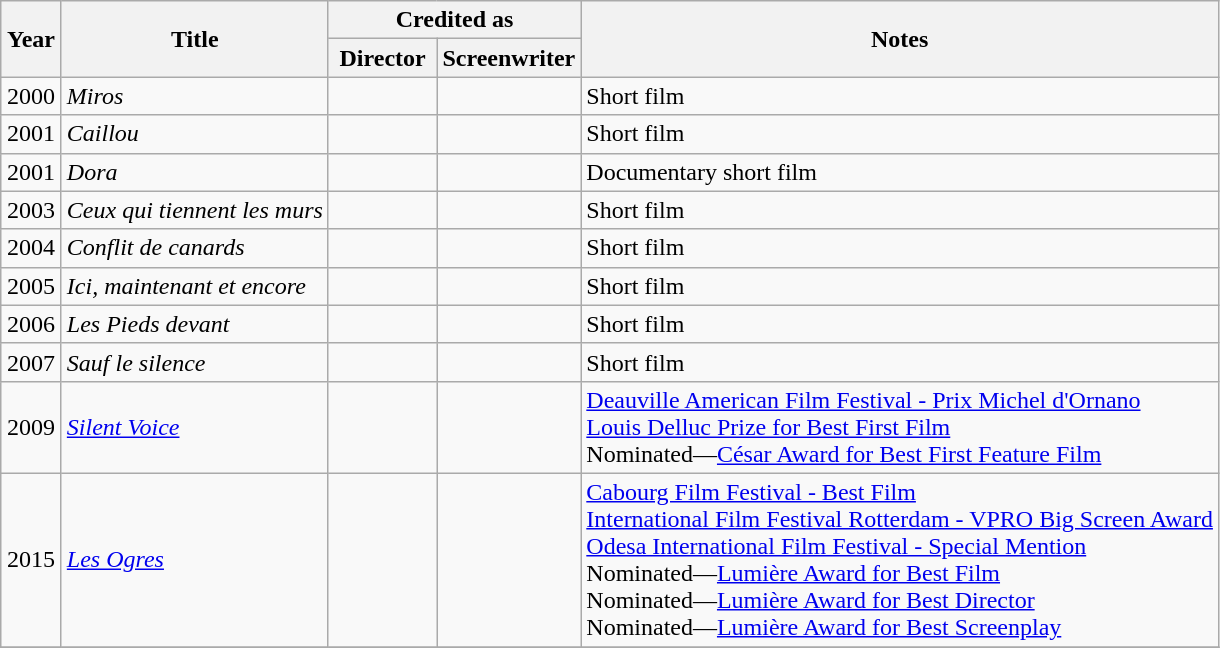<table class="wikitable sortable">
<tr>
<th rowspan=2 width="33">Year</th>
<th rowspan=2>Title</th>
<th colspan=2>Credited as</th>
<th rowspan=2>Notes</th>
</tr>
<tr>
<th width=65>Director</th>
<th width=65>Screenwriter</th>
</tr>
<tr>
<td align="center">2000</td>
<td align="left"><em>Miros</em></td>
<td></td>
<td></td>
<td>Short film</td>
</tr>
<tr>
<td align="center">2001</td>
<td align="left"><em>Caillou</em></td>
<td></td>
<td></td>
<td>Short film</td>
</tr>
<tr>
<td align="center">2001</td>
<td align="left"><em>Dora</em></td>
<td></td>
<td></td>
<td>Documentary short film</td>
</tr>
<tr>
<td align="center">2003</td>
<td align="left"><em>Ceux qui tiennent les murs</em></td>
<td></td>
<td></td>
<td>Short film</td>
</tr>
<tr>
<td align="center">2004</td>
<td align="left"><em>Conflit de canards</em></td>
<td></td>
<td></td>
<td>Short film</td>
</tr>
<tr>
<td align="center">2005</td>
<td align="left"><em>Ici, maintenant et encore</em></td>
<td></td>
<td></td>
<td>Short film</td>
</tr>
<tr>
<td align="center">2006</td>
<td align="left"><em>Les Pieds devant</em></td>
<td></td>
<td></td>
<td>Short film</td>
</tr>
<tr>
<td align="center">2007</td>
<td align="left"><em>Sauf le silence</em></td>
<td></td>
<td></td>
<td>Short film</td>
</tr>
<tr>
<td align="center">2009</td>
<td align="left"><em><a href='#'>Silent Voice</a></em></td>
<td></td>
<td></td>
<td><a href='#'>Deauville American Film Festival - Prix Michel d'Ornano</a><br><a href='#'>Louis Delluc Prize for Best First Film</a><br>Nominated—<a href='#'>César Award for Best First Feature Film</a></td>
</tr>
<tr>
<td align="center">2015</td>
<td align="left"><em><a href='#'>Les Ogres</a></em></td>
<td></td>
<td></td>
<td><a href='#'>Cabourg Film Festival - Best Film</a><br><a href='#'>International Film Festival Rotterdam - VPRO Big Screen Award</a><br><a href='#'>Odesa International Film Festival - Special Mention</a><br>Nominated—<a href='#'>Lumière Award for Best Film</a><br>Nominated—<a href='#'>Lumière Award for Best Director</a><br>Nominated—<a href='#'>Lumière Award for Best Screenplay</a></td>
</tr>
<tr>
</tr>
</table>
